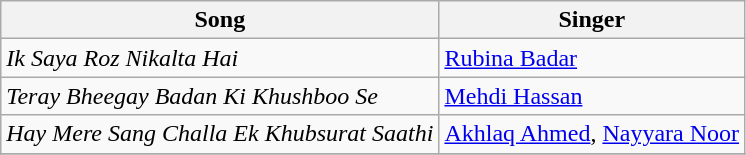<table class="wikitable">
<tr>
<th>Song</th>
<th>Singer</th>
</tr>
<tr>
<td><em>Ik Saya Roz Nikalta Hai</em></td>
<td><a href='#'>Rubina Badar</a></td>
</tr>
<tr>
<td><em>Teray Bheegay Badan Ki Khushboo Se</em></td>
<td><a href='#'>Mehdi Hassan</a></td>
</tr>
<tr>
<td><em>Hay Mere Sang Challa Ek Khubsurat Saathi</em></td>
<td><a href='#'>Akhlaq Ahmed</a>, <a href='#'>Nayyara Noor</a></td>
</tr>
<tr>
</tr>
</table>
